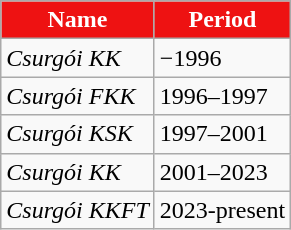<table class="wikitable" style="text-align: left">
<tr>
<th style="color:white; background:#EE1212">Name</th>
<th style="color:white; background:#EE1212">Period</th>
</tr>
<tr>
<td align=left><em>Csurgói KK</em></td>
<td>−1996</td>
</tr>
<tr>
<td align=left><em>Csurgói FKK</em></td>
<td>1996–1997</td>
</tr>
<tr>
<td align=left><em>Csurgói KSK</em></td>
<td>1997–2001</td>
</tr>
<tr>
<td align=left><em>Csurgói KK</em></td>
<td>2001–2023</td>
</tr>
<tr>
<td aling=left><em>Csurgói KKFT</em></td>
<td>2023-present</td>
</tr>
</table>
